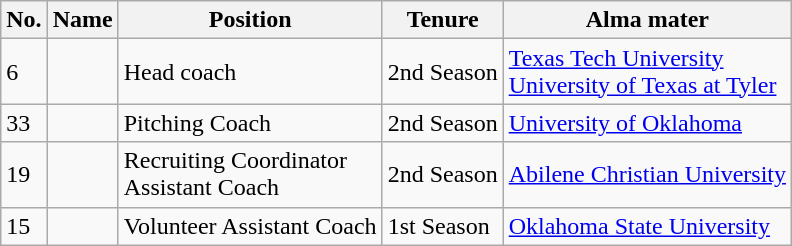<table class="wikitable sortable">
<tr>
<th>No.</th>
<th>Name</th>
<th>Position</th>
<th>Tenure</th>
<th>Alma mater</th>
</tr>
<tr>
<td>6</td>
<td></td>
<td>Head coach</td>
<td>2nd Season</td>
<td><a href='#'>Texas Tech University</a><br><a href='#'>University of Texas at Tyler</a></td>
</tr>
<tr>
<td>33</td>
<td></td>
<td>Pitching Coach</td>
<td>2nd Season</td>
<td><a href='#'>University of Oklahoma</a></td>
</tr>
<tr>
<td>19</td>
<td></td>
<td>Recruiting Coordinator<br>Assistant Coach</td>
<td>2nd Season</td>
<td><a href='#'>Abilene Christian University</a></td>
</tr>
<tr>
<td>15</td>
<td></td>
<td>Volunteer Assistant Coach</td>
<td>1st Season</td>
<td><a href='#'>Oklahoma State University</a></td>
</tr>
</table>
